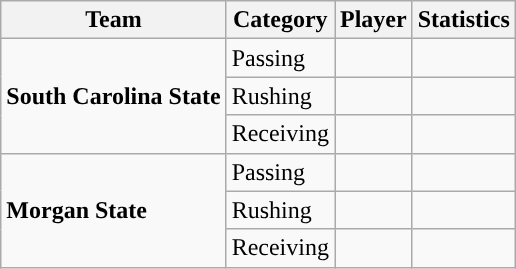<table class="wikitable" style="float: right;">
<tr>
<th>Team</th>
<th>Category</th>
<th>Player</th>
<th>Statistics</th>
</tr>
<tr>
<td rowspan=3><strong>South Carolina State</strong></td>
<td>Passing</td>
<td></td>
<td></td>
</tr>
<tr>
<td>Rushing</td>
<td></td>
<td></td>
</tr>
<tr>
<td>Receiving</td>
<td></td>
<td></td>
</tr>
<tr>
<td rowspan=3><strong>Morgan State</strong></td>
<td>Passing</td>
<td></td>
<td></td>
</tr>
<tr>
<td>Rushing</td>
<td></td>
<td></td>
</tr>
<tr>
<td>Receiving</td>
<td></td>
<td></td>
</tr>
</table>
